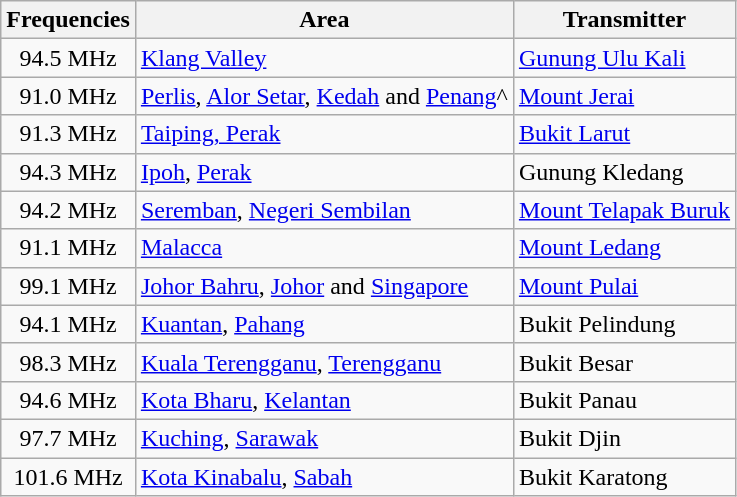<table class="wikitable sortable">
<tr>
<th>Frequencies</th>
<th>Area</th>
<th>Transmitter</th>
</tr>
<tr>
<td style="text-align:center;">94.5 MHz</td>
<td><a href='#'>Klang Valley</a></td>
<td><a href='#'>Gunung Ulu Kali</a></td>
</tr>
<tr>
<td style="text-align:center;">91.0 MHz</td>
<td><a href='#'>Perlis</a>, <a href='#'>Alor Setar</a>, <a href='#'>Kedah</a> and <a href='#'>Penang</a>^</td>
<td><a href='#'>Mount Jerai</a></td>
</tr>
<tr>
<td style="text-align:center;">91.3 MHz</td>
<td><a href='#'>Taiping, Perak</a></td>
<td><a href='#'>Bukit Larut</a></td>
</tr>
<tr>
<td style="text-align:center;">94.3 MHz</td>
<td><a href='#'>Ipoh</a>, <a href='#'>Perak</a></td>
<td>Gunung Kledang</td>
</tr>
<tr>
<td style="text-align:center;">94.2 MHz</td>
<td><a href='#'>Seremban</a>, <a href='#'>Negeri Sembilan</a></td>
<td><a href='#'>Mount Telapak Buruk</a></td>
</tr>
<tr>
<td style="text-align:center;">91.1 MHz</td>
<td><a href='#'>Malacca</a></td>
<td><a href='#'>Mount Ledang</a></td>
</tr>
<tr>
<td style="text-align:center;">99.1 MHz</td>
<td><a href='#'>Johor Bahru</a>, <a href='#'>Johor</a> and <a href='#'>Singapore</a></td>
<td><a href='#'>Mount Pulai</a></td>
</tr>
<tr>
<td style="text-align:center;">94.1 MHz</td>
<td><a href='#'>Kuantan</a>, <a href='#'>Pahang</a></td>
<td>Bukit Pelindung</td>
</tr>
<tr>
<td style="text-align:center;">98.3 MHz</td>
<td><a href='#'>Kuala Terengganu</a>, <a href='#'>Terengganu</a></td>
<td>Bukit Besar</td>
</tr>
<tr>
<td style="text-align:center;">94.6 MHz</td>
<td><a href='#'>Kota Bharu</a>, <a href='#'>Kelantan</a></td>
<td>Bukit Panau</td>
</tr>
<tr>
<td style="text-align:center;">97.7 MHz</td>
<td><a href='#'>Kuching</a>, <a href='#'>Sarawak</a></td>
<td>Bukit Djin</td>
</tr>
<tr>
<td style="text-align:center;">101.6 MHz</td>
<td><a href='#'>Kota Kinabalu</a>, <a href='#'>Sabah</a></td>
<td>Bukit Karatong</td>
</tr>
</table>
